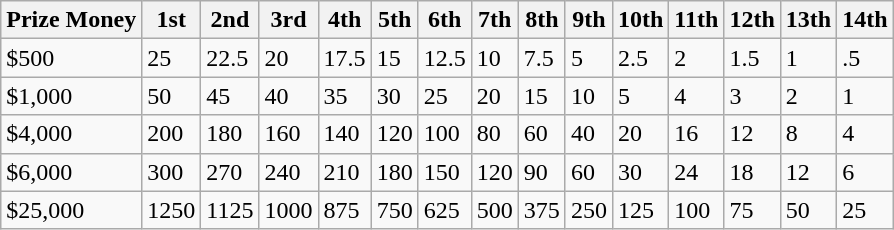<table class="wikitable">
<tr>
<th>Prize Money</th>
<th>1st</th>
<th>2nd</th>
<th>3rd</th>
<th>4th</th>
<th>5th</th>
<th>6th</th>
<th>7th</th>
<th>8th</th>
<th>9th</th>
<th>10th</th>
<th>11th</th>
<th>12th</th>
<th>13th</th>
<th>14th</th>
</tr>
<tr>
<td>$500</td>
<td>25</td>
<td>22.5</td>
<td>20</td>
<td>17.5</td>
<td>15</td>
<td>12.5</td>
<td>10</td>
<td>7.5</td>
<td>5</td>
<td>2.5</td>
<td>2</td>
<td>1.5</td>
<td>1</td>
<td>.5</td>
</tr>
<tr>
<td>$1,000</td>
<td>50</td>
<td>45</td>
<td>40</td>
<td>35</td>
<td>30</td>
<td>25</td>
<td>20</td>
<td>15</td>
<td>10</td>
<td>5</td>
<td>4</td>
<td>3</td>
<td>2</td>
<td>1</td>
</tr>
<tr>
<td>$4,000</td>
<td>200</td>
<td>180</td>
<td>160</td>
<td>140</td>
<td>120</td>
<td>100</td>
<td>80</td>
<td>60</td>
<td>40</td>
<td>20</td>
<td>16</td>
<td>12</td>
<td>8</td>
<td>4</td>
</tr>
<tr>
<td>$6,000</td>
<td>300</td>
<td>270</td>
<td>240</td>
<td>210</td>
<td>180</td>
<td>150</td>
<td>120</td>
<td>90</td>
<td>60</td>
<td>30</td>
<td>24</td>
<td>18</td>
<td>12</td>
<td>6</td>
</tr>
<tr>
<td>$25,000</td>
<td>1250</td>
<td>1125</td>
<td>1000</td>
<td>875</td>
<td>750</td>
<td>625</td>
<td>500</td>
<td>375</td>
<td>250</td>
<td>125</td>
<td>100</td>
<td>75</td>
<td>50</td>
<td>25</td>
</tr>
</table>
